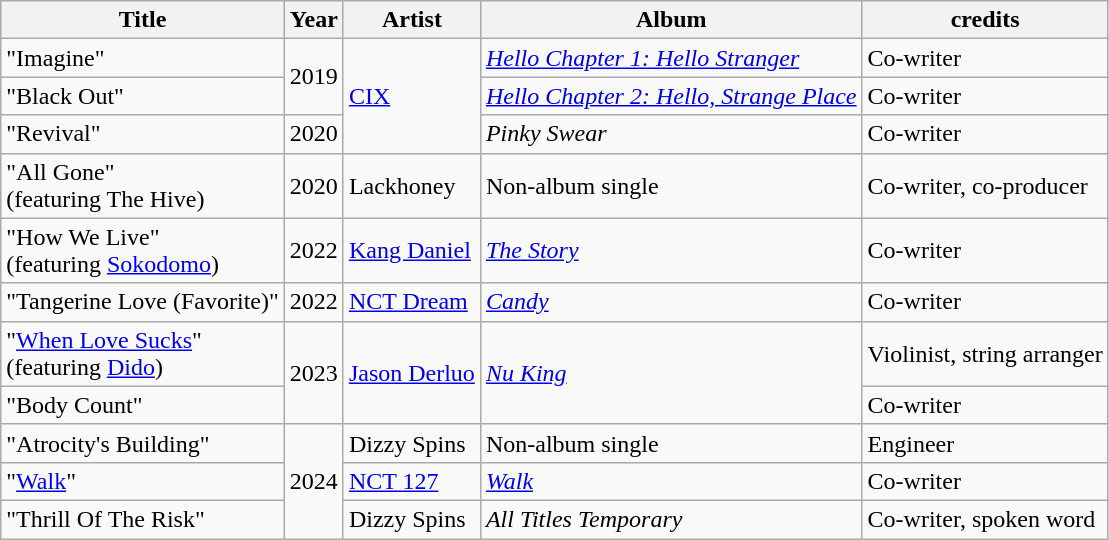<table class="wikitable">
<tr>
<th>Title</th>
<th>Year</th>
<th>Artist</th>
<th>Album</th>
<th>credits</th>
</tr>
<tr>
<td>"Imagine"</td>
<td rowspan="2">2019</td>
<td rowspan="3"><a href='#'>CIX</a></td>
<td><em><a href='#'>Hello Chapter 1: Hello Stranger</a></em></td>
<td>Co-writer</td>
</tr>
<tr>
<td>"Black Out"</td>
<td><em><a href='#'>Hello Chapter 2: Hello, Strange Place</a></em></td>
<td>Co-writer</td>
</tr>
<tr>
<td>"Revival"</td>
<td>2020</td>
<td><em>Pinky Swear</em></td>
<td>Co-writer</td>
</tr>
<tr>
<td>"All Gone"<br>(featuring The Hive)</td>
<td>2020</td>
<td>Lackhoney</td>
<td>Non-album single</td>
<td>Co-writer, co-producer</td>
</tr>
<tr>
<td>"How We Live"<br>(featuring <a href='#'>Sokodomo</a>)</td>
<td>2022</td>
<td><a href='#'>Kang Daniel</a></td>
<td><em><a href='#'>The Story</a></em></td>
<td>Co-writer</td>
</tr>
<tr>
<td>"Tangerine Love (Favorite)"</td>
<td>2022</td>
<td><a href='#'>NCT Dream</a></td>
<td><em><a href='#'>Candy</a></em></td>
<td>Co-writer</td>
</tr>
<tr>
<td>"<a href='#'>When Love Sucks</a>"<br>(featuring <a href='#'>Dido</a>)</td>
<td rowspan="2">2023</td>
<td rowspan="2"><a href='#'>Jason Derluo</a></td>
<td rowspan="2"><em><a href='#'>Nu King</a></em></td>
<td>Violinist, string arranger</td>
</tr>
<tr>
<td>"Body Count"</td>
<td>Co-writer</td>
</tr>
<tr>
<td>"Atrocity's Building"</td>
<td rowspan="3">2024</td>
<td>Dizzy Spins</td>
<td>Non-album single</td>
<td>Engineer</td>
</tr>
<tr>
<td>"<a href='#'>Walk</a>"</td>
<td><a href='#'>NCT 127</a></td>
<td><em><a href='#'>Walk</a></em></td>
<td>Co-writer</td>
</tr>
<tr>
<td>"Thrill Of The Risk"</td>
<td>Dizzy Spins</td>
<td><em>All Titles Temporary</em></td>
<td>Co-writer, spoken word</td>
</tr>
</table>
